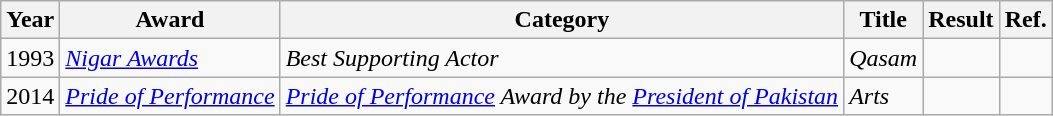<table class="wikitable">
<tr>
<th>Year</th>
<th>Award</th>
<th>Category</th>
<th>Title</th>
<th>Result</th>
<th>Ref.</th>
</tr>
<tr>
<td>1993</td>
<td><em><a href='#'>Nigar Awards</a></em></td>
<td><em>Best Supporting Actor</em></td>
<td><em>Qasam</em></td>
<td></td>
<td></td>
</tr>
<tr>
<td>2014</td>
<td><em><a href='#'>Pride of Performance</a></em></td>
<td><em><a href='#'>Pride of Performance</a> Award by the <a href='#'>President of Pakistan</a></em></td>
<td><em>Arts</em></td>
<td></td>
<td></td>
</tr>
</table>
